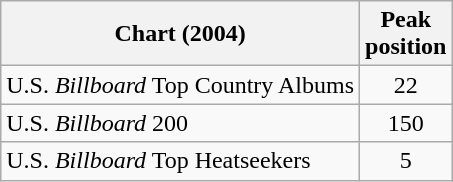<table class="wikitable">
<tr>
<th>Chart (2004)</th>
<th>Peak<br>position</th>
</tr>
<tr>
<td>U.S. <em>Billboard</em> Top Country Albums</td>
<td align="center">22</td>
</tr>
<tr>
<td>U.S. <em>Billboard</em> 200</td>
<td align="center">150</td>
</tr>
<tr>
<td>U.S. <em>Billboard</em> Top Heatseekers</td>
<td align="center">5</td>
</tr>
</table>
